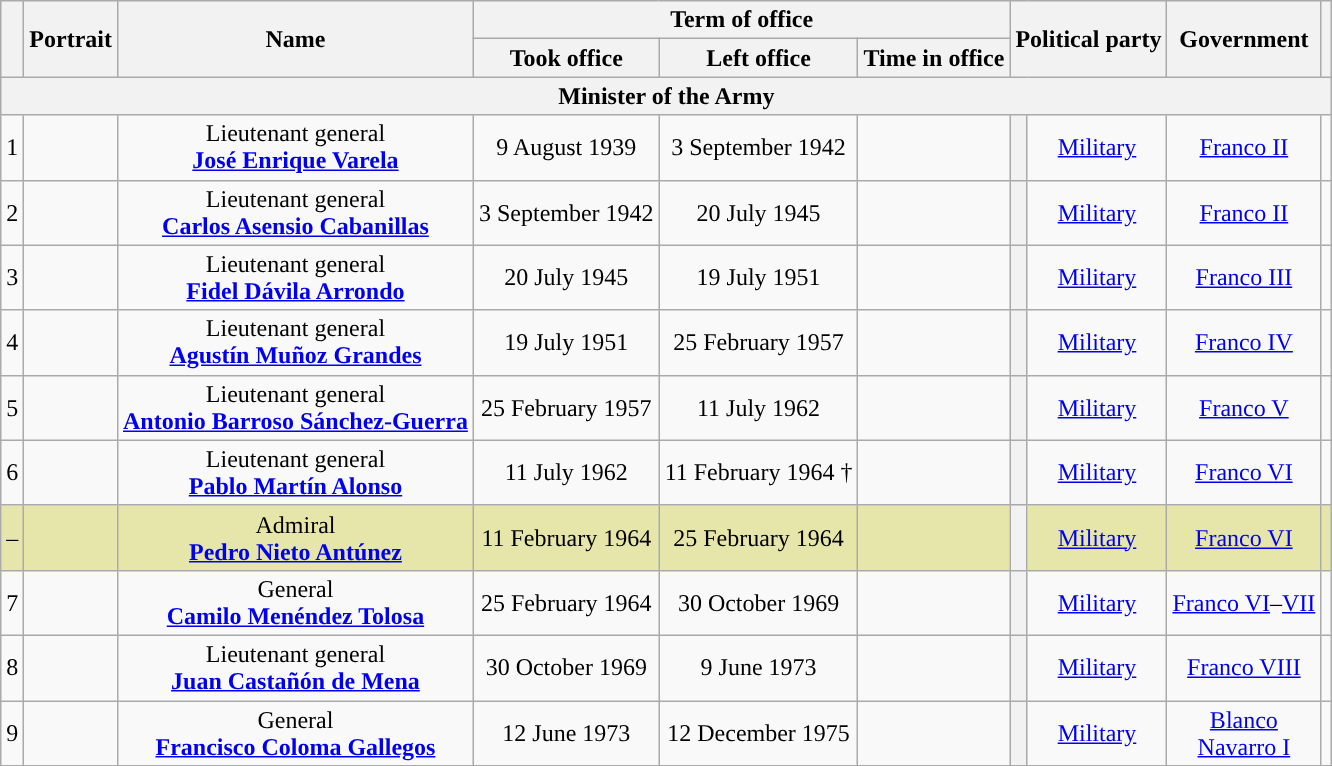<table class="wikitable" style="text-align:center">
<tr>
<th rowspan=2></th>
<th rowspan=2>Portrait</th>
<th rowspan=2>Name<br></th>
<th colspan=3>Term of office</th>
<th colspan=2 rowspan=2>Political party</th>
<th rowspan=2>Government</th>
<th rowspan=2></th>
</tr>
<tr>
<th>Took office</th>
<th>Left office</th>
<th>Time in office</th>
</tr>
<tr>
<th colspan=10>Minister of the Army</th>
</tr>
<tr>
<td>1</td>
<td></td>
<td>Lieutenant general<br><strong><a href='#'>José Enrique Varela</a></strong><br></td>
<td>9 August 1939</td>
<td>3 September 1942</td>
<td></td>
<th style="background:"></th>
<td><a href='#'>Military</a></td>
<td><a href='#'>Franco II</a></td>
<td></td>
</tr>
<tr>
<td>2</td>
<td></td>
<td>Lieutenant general<br><strong><a href='#'>Carlos Asensio Cabanillas</a></strong><br></td>
<td>3 September 1942</td>
<td>20 July 1945</td>
<td></td>
<th style="background:"></th>
<td><a href='#'>Military</a></td>
<td><a href='#'>Franco II</a></td>
<td></td>
</tr>
<tr>
<td>3</td>
<td></td>
<td>Lieutenant general<br><strong><a href='#'>Fidel Dávila Arrondo</a></strong><br></td>
<td>20 July 1945</td>
<td>19 July 1951</td>
<td></td>
<th style="background:"></th>
<td><a href='#'>Military</a></td>
<td><a href='#'>Franco III</a></td>
<td></td>
</tr>
<tr>
<td>4</td>
<td></td>
<td>Lieutenant general<br><strong><a href='#'>Agustín Muñoz Grandes</a></strong><br></td>
<td>19 July 1951</td>
<td>25 February 1957</td>
<td></td>
<th style="background:"></th>
<td><a href='#'>Military</a></td>
<td><a href='#'>Franco IV</a></td>
<td></td>
</tr>
<tr>
<td>5</td>
<td></td>
<td>Lieutenant general<br><strong><a href='#'>Antonio Barroso Sánchez-Guerra</a></strong><br></td>
<td>25 February 1957</td>
<td>11 July 1962</td>
<td></td>
<th style="background:"></th>
<td><a href='#'>Military</a></td>
<td><a href='#'>Franco V</a></td>
<td></td>
</tr>
<tr>
<td>6</td>
<td></td>
<td>Lieutenant general<br><strong><a href='#'>Pablo Martín Alonso</a></strong><br></td>
<td>11 July 1962</td>
<td>11 February 1964 †</td>
<td></td>
<th style="background:"></th>
<td><a href='#'>Military</a></td>
<td><a href='#'>Franco VI</a></td>
<td></td>
</tr>
<tr style="background:#e6e6aa;">
<td>–</td>
<td></td>
<td>Admiral<br><strong><a href='#'>Pedro Nieto Antúnez</a></strong><br></td>
<td>11 February 1964</td>
<td>25 February 1964</td>
<td></td>
<th style="background:"></th>
<td><a href='#'>Military</a></td>
<td><a href='#'>Franco VI</a></td>
<td></td>
</tr>
<tr>
<td>7</td>
<td></td>
<td>General<br><strong><a href='#'>Camilo Menéndez Tolosa</a></strong><br></td>
<td>25 February 1964</td>
<td>30 October 1969</td>
<td></td>
<th style="background:"></th>
<td><a href='#'>Military</a></td>
<td><a href='#'>Franco VI</a>–<a href='#'>VII</a></td>
<td></td>
</tr>
<tr>
<td>8</td>
<td></td>
<td>Lieutenant general<br><strong><a href='#'>Juan Castañón de Mena</a></strong><br></td>
<td>30 October 1969</td>
<td>9 June 1973</td>
<td></td>
<th style="background:"></th>
<td><a href='#'>Military</a></td>
<td><a href='#'>Franco VIII</a></td>
<td></td>
</tr>
<tr>
<td>9</td>
<td></td>
<td>General<br><strong><a href='#'>Francisco Coloma Gallegos</a></strong><br></td>
<td>12 June 1973</td>
<td>12 December 1975</td>
<td></td>
<th style="background:"></th>
<td><a href='#'>Military</a></td>
<td><a href='#'>Blanco</a><br><a href='#'>Navarro I</a></td>
<td></td>
</tr>
</table>
